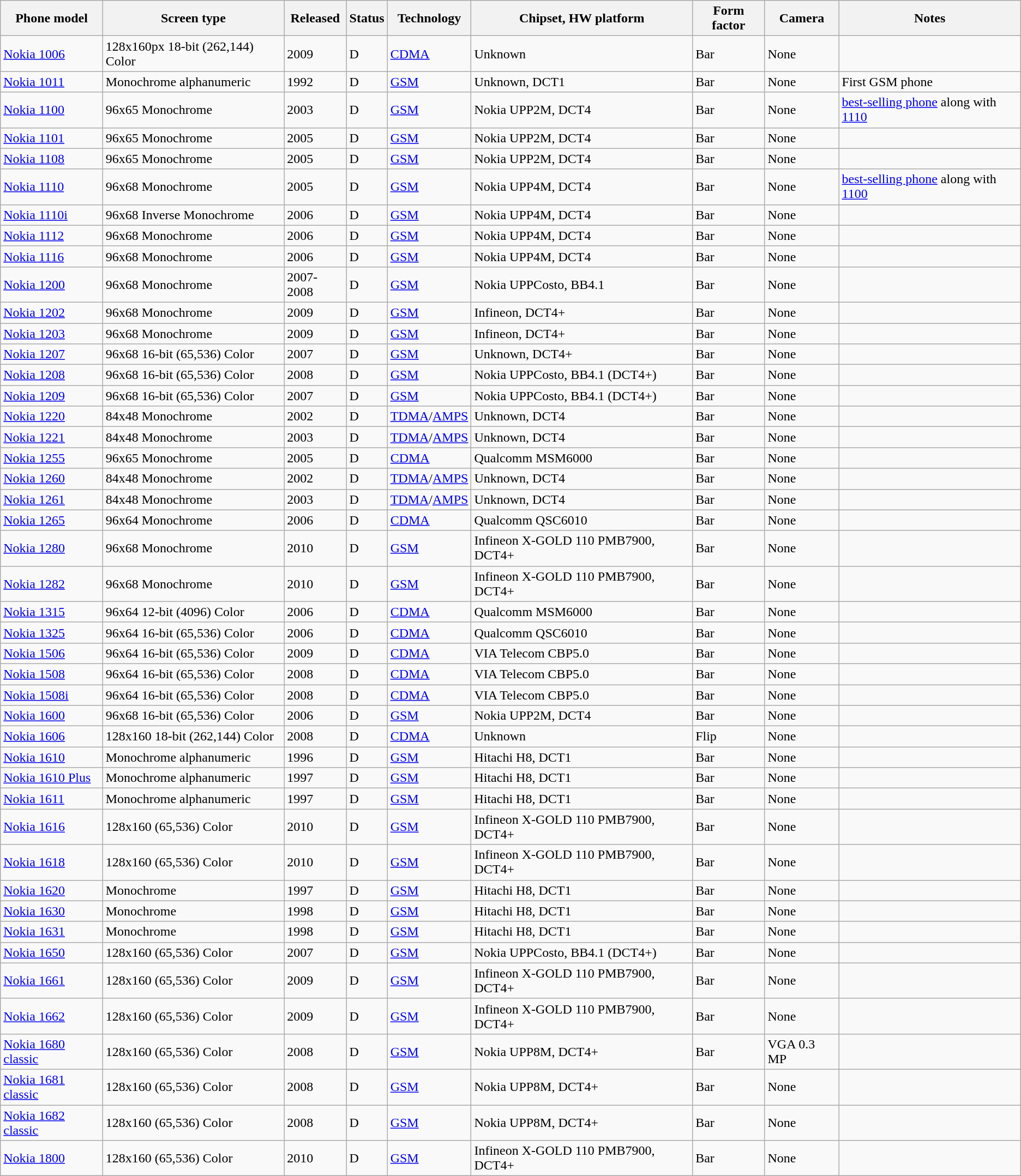<table class="wikitable sortable">
<tr>
<th>Phone model</th>
<th>Screen type</th>
<th>Released</th>
<th>Status</th>
<th>Technology</th>
<th>Chipset, HW platform</th>
<th>Form factor</th>
<th>Camera</th>
<th>Notes</th>
</tr>
<tr>
<td><a href='#'>Nokia 1006</a></td>
<td>128x160px 18-bit (262,144) Color</td>
<td>2009</td>
<td>D</td>
<td><a href='#'>CDMA</a></td>
<td>Unknown</td>
<td>Bar</td>
<td>None</td>
<td></td>
</tr>
<tr>
<td><a href='#'>Nokia 1011</a></td>
<td>Monochrome alphanumeric</td>
<td>1992</td>
<td>D</td>
<td><a href='#'>GSM</a></td>
<td>Unknown, DCT1</td>
<td>Bar</td>
<td>None</td>
<td>First GSM phone</td>
</tr>
<tr>
<td><a href='#'>Nokia 1100</a></td>
<td>96x65 Monochrome</td>
<td>2003</td>
<td>D</td>
<td><a href='#'>GSM</a></td>
<td>Nokia UPP2M, DCT4</td>
<td>Bar</td>
<td>None</td>
<td><a href='#'>best-selling phone</a> along with <a href='#'>1110</a></td>
</tr>
<tr>
<td><a href='#'>Nokia 1101</a></td>
<td>96x65 Monochrome</td>
<td>2005</td>
<td>D</td>
<td><a href='#'>GSM</a></td>
<td>Nokia UPP2M, DCT4</td>
<td>Bar</td>
<td>None</td>
<td></td>
</tr>
<tr>
<td><a href='#'>Nokia 1108</a></td>
<td>96x65 Monochrome</td>
<td>2005</td>
<td>D</td>
<td><a href='#'>GSM</a></td>
<td>Nokia UPP2M, DCT4</td>
<td>Bar</td>
<td>None</td>
<td></td>
</tr>
<tr>
<td><a href='#'>Nokia 1110</a></td>
<td>96x68 Monochrome</td>
<td>2005</td>
<td>D</td>
<td><a href='#'>GSM</a></td>
<td>Nokia UPP4M, DCT4</td>
<td>Bar</td>
<td>None</td>
<td><a href='#'>best-selling phone</a> along with <a href='#'>1100</a></td>
</tr>
<tr>
<td><a href='#'>Nokia 1110i</a></td>
<td>96x68 Inverse Monochrome</td>
<td>2006</td>
<td>D</td>
<td><a href='#'>GSM</a></td>
<td>Nokia UPP4M, DCT4</td>
<td>Bar</td>
<td>None</td>
<td></td>
</tr>
<tr>
<td><a href='#'>Nokia 1112</a></td>
<td>96x68 Monochrome</td>
<td>2006</td>
<td>D</td>
<td><a href='#'>GSM</a></td>
<td>Nokia UPP4M, DCT4</td>
<td>Bar</td>
<td>None</td>
<td></td>
</tr>
<tr>
<td><a href='#'>Nokia 1116</a></td>
<td>96x68 Monochrome</td>
<td>2006</td>
<td>D</td>
<td><a href='#'>GSM</a></td>
<td>Nokia UPP4M, DCT4</td>
<td>Bar</td>
<td>None</td>
<td></td>
</tr>
<tr>
<td><a href='#'>Nokia 1200</a></td>
<td>96x68 Monochrome</td>
<td>2007-2008</td>
<td>D</td>
<td><a href='#'>GSM</a></td>
<td>Nokia UPPCosto, BB4.1</td>
<td>Bar</td>
<td>None</td>
<td></td>
</tr>
<tr>
<td><a href='#'>Nokia 1202</a></td>
<td>96x68 Monochrome</td>
<td>2009</td>
<td>D</td>
<td><a href='#'>GSM</a></td>
<td>Infineon, DCT4+</td>
<td>Bar</td>
<td>None</td>
<td></td>
</tr>
<tr>
<td><a href='#'>Nokia 1203</a></td>
<td>96x68 Monochrome</td>
<td>2009</td>
<td>D</td>
<td><a href='#'>GSM</a></td>
<td>Infineon, DCT4+</td>
<td>Bar</td>
<td>None</td>
<td></td>
</tr>
<tr>
<td><a href='#'>Nokia 1207</a></td>
<td>96x68 16-bit (65,536) Color</td>
<td>2007</td>
<td>D</td>
<td><a href='#'>GSM</a></td>
<td>Unknown, DCT4+</td>
<td>Bar</td>
<td>None</td>
<td></td>
</tr>
<tr>
<td><a href='#'>Nokia 1208</a></td>
<td>96x68 16-bit (65,536) Color</td>
<td>2008</td>
<td>D</td>
<td><a href='#'>GSM</a></td>
<td>Nokia UPPCosto, BB4.1 (DCT4+)</td>
<td>Bar</td>
<td>None</td>
<td></td>
</tr>
<tr>
<td><a href='#'>Nokia 1209</a></td>
<td>96x68 16-bit (65,536) Color</td>
<td>2007</td>
<td>D</td>
<td><a href='#'>GSM</a></td>
<td>Nokia UPPCosto, BB4.1 (DCT4+)</td>
<td>Bar</td>
<td>None</td>
<td></td>
</tr>
<tr>
<td><a href='#'>Nokia 1220</a></td>
<td>84x48 Monochrome</td>
<td>2002</td>
<td>D</td>
<td><a href='#'>TDMA</a>/<a href='#'>AMPS</a></td>
<td>Unknown, DCT4</td>
<td>Bar</td>
<td>None</td>
<td></td>
</tr>
<tr>
<td><a href='#'>Nokia 1221</a></td>
<td>84x48 Monochrome</td>
<td>2003</td>
<td>D</td>
<td><a href='#'>TDMA</a>/<a href='#'>AMPS</a></td>
<td>Unknown, DCT4</td>
<td>Bar</td>
<td>None</td>
<td></td>
</tr>
<tr>
<td><a href='#'>Nokia 1255</a></td>
<td>96x65 Monochrome</td>
<td>2005</td>
<td>D</td>
<td><a href='#'>CDMA</a></td>
<td>Qualcomm MSM6000</td>
<td>Bar</td>
<td>None</td>
<td></td>
</tr>
<tr>
<td><a href='#'>Nokia 1260</a></td>
<td>84x48 Monochrome</td>
<td>2002</td>
<td>D</td>
<td><a href='#'>TDMA</a>/<a href='#'>AMPS</a></td>
<td>Unknown, DCT4</td>
<td>Bar</td>
<td>None</td>
<td></td>
</tr>
<tr>
<td><a href='#'>Nokia 1261</a></td>
<td>84x48 Monochrome</td>
<td>2003</td>
<td>D</td>
<td><a href='#'>TDMA</a>/<a href='#'>AMPS</a></td>
<td>Unknown, DCT4</td>
<td>Bar</td>
<td>None</td>
<td></td>
</tr>
<tr>
<td><a href='#'>Nokia 1265</a></td>
<td>96x64 Monochrome</td>
<td>2006</td>
<td>D</td>
<td><a href='#'>CDMA</a></td>
<td>Qualcomm QSC6010</td>
<td>Bar</td>
<td>None</td>
<td></td>
</tr>
<tr>
<td><a href='#'>Nokia 1280</a></td>
<td>96x68 Monochrome</td>
<td>2010</td>
<td>D</td>
<td><a href='#'>GSM</a></td>
<td>Infineon X-GOLD 110 PMB7900, DCT4+</td>
<td>Bar</td>
<td>None</td>
<td></td>
</tr>
<tr>
<td><a href='#'>Nokia 1282</a></td>
<td>96x68 Monochrome</td>
<td>2010</td>
<td>D</td>
<td><a href='#'>GSM</a></td>
<td>Infineon X-GOLD 110 PMB7900, DCT4+</td>
<td>Bar</td>
<td>None</td>
<td></td>
</tr>
<tr>
<td><a href='#'>Nokia 1315</a></td>
<td>96x64 12-bit (4096) Color</td>
<td>2006</td>
<td>D</td>
<td><a href='#'>CDMA</a></td>
<td>Qualcomm MSM6000</td>
<td>Bar</td>
<td>None</td>
<td></td>
</tr>
<tr>
<td><a href='#'>Nokia 1325</a></td>
<td>96x64 16-bit (65,536) Color</td>
<td>2006</td>
<td>D</td>
<td><a href='#'>CDMA</a></td>
<td>Qualcomm QSC6010</td>
<td>Bar</td>
<td>None</td>
<td></td>
</tr>
<tr>
<td><a href='#'>Nokia 1506</a></td>
<td>96x64 16-bit (65,536) Color</td>
<td>2009</td>
<td>D</td>
<td><a href='#'>CDMA</a></td>
<td>VIA Telecom CBP5.0</td>
<td>Bar</td>
<td>None</td>
<td></td>
</tr>
<tr>
<td><a href='#'>Nokia 1508</a></td>
<td>96x64 16-bit (65,536) Color</td>
<td>2008</td>
<td>D</td>
<td><a href='#'>CDMA</a></td>
<td>VIA Telecom CBP5.0</td>
<td>Bar</td>
<td>None</td>
<td></td>
</tr>
<tr>
<td><a href='#'>Nokia 1508i</a></td>
<td>96x64 16-bit (65,536) Color</td>
<td>2008</td>
<td>D</td>
<td><a href='#'>CDMA</a></td>
<td>VIA Telecom CBP5.0</td>
<td>Bar</td>
<td>None</td>
<td></td>
</tr>
<tr>
<td><a href='#'>Nokia 1600</a></td>
<td>96x68 16-bit (65,536) Color</td>
<td>2006</td>
<td>D</td>
<td><a href='#'>GSM</a></td>
<td>Nokia UPP2M, DCT4</td>
<td>Bar</td>
<td>None</td>
<td></td>
</tr>
<tr>
<td><a href='#'>Nokia 1606</a></td>
<td>128x160 18-bit (262,144) Color</td>
<td>2008</td>
<td>D</td>
<td><a href='#'>CDMA</a></td>
<td>Unknown</td>
<td>Flip</td>
<td>None</td>
<td></td>
</tr>
<tr>
<td><a href='#'>Nokia 1610</a></td>
<td>Monochrome alphanumeric</td>
<td>1996</td>
<td>D</td>
<td><a href='#'>GSM</a></td>
<td>Hitachi H8, DCT1</td>
<td>Bar</td>
<td>None</td>
<td></td>
</tr>
<tr>
<td><a href='#'>Nokia 1610 Plus</a></td>
<td>Monochrome alphanumeric</td>
<td>1997</td>
<td>D</td>
<td><a href='#'>GSM</a></td>
<td>Hitachi H8, DCT1</td>
<td>Bar</td>
<td>None</td>
<td></td>
</tr>
<tr>
<td><a href='#'>Nokia 1611</a></td>
<td>Monochrome alphanumeric</td>
<td>1997</td>
<td>D</td>
<td><a href='#'>GSM</a></td>
<td>Hitachi H8, DCT1</td>
<td>Bar</td>
<td>None</td>
<td></td>
</tr>
<tr>
<td><a href='#'>Nokia 1616</a></td>
<td>128x160 (65,536) Color</td>
<td>2010</td>
<td>D</td>
<td><a href='#'>GSM</a></td>
<td>Infineon X-GOLD 110 PMB7900, DCT4+</td>
<td>Bar</td>
<td>None</td>
<td></td>
</tr>
<tr>
<td><a href='#'>Nokia 1618</a></td>
<td>128x160 (65,536) Color</td>
<td>2010</td>
<td>D</td>
<td><a href='#'>GSM</a></td>
<td>Infineon X-GOLD 110 PMB7900, DCT4+</td>
<td>Bar</td>
<td>None</td>
<td></td>
</tr>
<tr>
<td><a href='#'>Nokia 1620</a></td>
<td>Monochrome</td>
<td>1997</td>
<td>D</td>
<td><a href='#'>GSM</a></td>
<td>Hitachi H8, DCT1</td>
<td>Bar</td>
<td>None</td>
<td></td>
</tr>
<tr>
<td><a href='#'>Nokia 1630</a></td>
<td>Monochrome</td>
<td>1998</td>
<td>D</td>
<td><a href='#'>GSM</a></td>
<td>Hitachi H8, DCT1</td>
<td>Bar</td>
<td>None</td>
<td></td>
</tr>
<tr>
<td><a href='#'>Nokia 1631</a></td>
<td>Monochrome</td>
<td>1998</td>
<td>D</td>
<td><a href='#'>GSM</a></td>
<td>Hitachi H8, DCT1</td>
<td>Bar</td>
<td>None</td>
<td></td>
</tr>
<tr>
<td><a href='#'>Nokia 1650</a></td>
<td>128x160 (65,536) Color</td>
<td>2007</td>
<td>D</td>
<td><a href='#'>GSM</a></td>
<td>Nokia UPPCosto, BB4.1 (DCT4+)</td>
<td>Bar</td>
<td>None</td>
<td></td>
</tr>
<tr>
<td><a href='#'>Nokia 1661</a></td>
<td>128x160 (65,536) Color</td>
<td>2009</td>
<td>D</td>
<td><a href='#'>GSM</a></td>
<td>Infineon X-GOLD 110 PMB7900, DCT4+</td>
<td>Bar</td>
<td>None</td>
<td></td>
</tr>
<tr>
<td><a href='#'>Nokia 1662</a></td>
<td>128x160 (65,536) Color</td>
<td>2009</td>
<td>D</td>
<td><a href='#'>GSM</a></td>
<td>Infineon X-GOLD 110 PMB7900, DCT4+</td>
<td>Bar</td>
<td>None</td>
<td></td>
</tr>
<tr>
<td><a href='#'>Nokia 1680 classic</a></td>
<td>128x160 (65,536) Color</td>
<td>2008</td>
<td>D</td>
<td><a href='#'>GSM</a></td>
<td>Nokia UPP8M, DCT4+</td>
<td>Bar</td>
<td>VGA 0.3 MP</td>
<td></td>
</tr>
<tr>
<td><a href='#'>Nokia 1681 classic</a></td>
<td>128x160 (65,536) Color</td>
<td>2008</td>
<td>D</td>
<td><a href='#'>GSM</a></td>
<td>Nokia UPP8M, DCT4+</td>
<td>Bar</td>
<td>None</td>
<td></td>
</tr>
<tr>
<td><a href='#'>Nokia 1682 classic</a></td>
<td>128x160 (65,536) Color</td>
<td>2008</td>
<td>D</td>
<td><a href='#'>GSM</a></td>
<td>Nokia UPP8M, DCT4+</td>
<td>Bar</td>
<td>None</td>
<td></td>
</tr>
<tr>
<td><a href='#'>Nokia 1800</a></td>
<td>128x160 (65,536) Color</td>
<td>2010</td>
<td>D</td>
<td><a href='#'>GSM</a></td>
<td>Infineon X-GOLD 110 PMB7900, DCT4+</td>
<td>Bar</td>
<td>None</td>
<td></td>
</tr>
</table>
